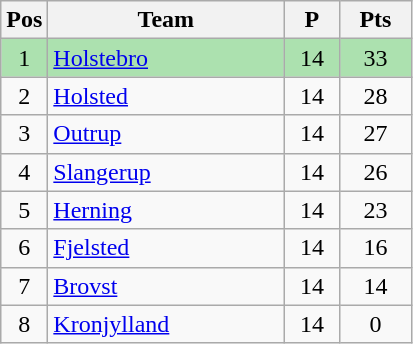<table class="wikitable" style="font-size: 100%">
<tr>
<th width=20>Pos</th>
<th width=150>Team</th>
<th width=30>P</th>
<th width=40>Pts</th>
</tr>
<tr align=center style="background:#ACE1AF;">
<td>1</td>
<td align="left"><a href='#'>Holstebro</a></td>
<td>14</td>
<td>33</td>
</tr>
<tr align=center>
<td>2</td>
<td align="left"><a href='#'>Holsted</a></td>
<td>14</td>
<td>28</td>
</tr>
<tr align=center>
<td>3</td>
<td align="left"><a href='#'>Outrup</a></td>
<td>14</td>
<td>27</td>
</tr>
<tr align=center>
<td>4</td>
<td align="left"><a href='#'>Slangerup</a></td>
<td>14</td>
<td>26</td>
</tr>
<tr align=center>
<td>5</td>
<td align="left"><a href='#'>Herning</a></td>
<td>14</td>
<td>23</td>
</tr>
<tr align=center>
<td>6</td>
<td align="left"><a href='#'>Fjelsted</a></td>
<td>14</td>
<td>16</td>
</tr>
<tr align=center>
<td>7</td>
<td align="left"><a href='#'>Brovst</a></td>
<td>14</td>
<td>14</td>
</tr>
<tr align=center>
<td>8</td>
<td align="left"><a href='#'>Kronjylland</a></td>
<td>14</td>
<td>0</td>
</tr>
</table>
